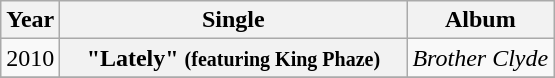<table class="wikitable plainrowheaders" style="text-align:center;">
<tr>
<th>Year</th>
<th style="width:14em;">Single</th>
<th>Album</th>
</tr>
<tr>
<td>2010</td>
<th scope="row">"Lately" <small>(featuring King Phaze)</small></th>
<td align="left"><em>Brother Clyde</em></td>
</tr>
<tr>
</tr>
</table>
